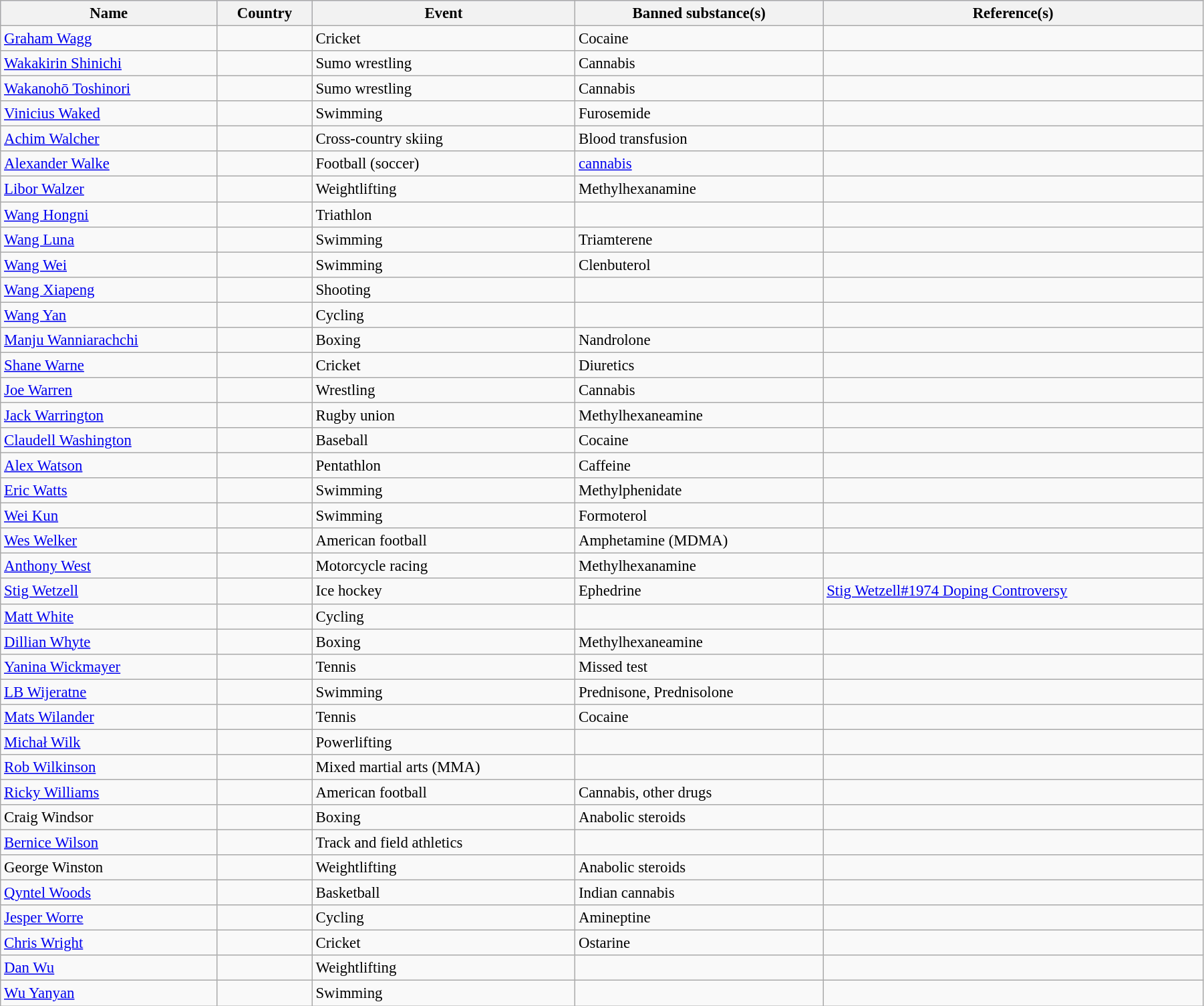<table class="wikitable sortable" style="font-size:95%; width:95%;">
<tr style="background:#ccf; class=;"sortable">
<th>Name</th>
<th>Country</th>
<th>Event</th>
<th>Banned substance(s)</th>
<th>Reference(s)</th>
</tr>
<tr>
<td><a href='#'>Graham Wagg</a></td>
<td></td>
<td>Cricket</td>
<td>Cocaine</td>
<td></td>
</tr>
<tr>
<td><a href='#'>Wakakirin Shinichi</a></td>
<td></td>
<td>Sumo wrestling</td>
<td>Cannabis</td>
<td></td>
</tr>
<tr>
<td><a href='#'>Wakanohō Toshinori</a></td>
<td></td>
<td>Sumo wrestling</td>
<td>Cannabis</td>
<td></td>
</tr>
<tr>
<td><a href='#'>Vinicius Waked</a></td>
<td></td>
<td>Swimming</td>
<td>Furosemide</td>
<td></td>
</tr>
<tr>
<td><a href='#'>Achim Walcher</a></td>
<td></td>
<td>Cross-country skiing</td>
<td>Blood transfusion</td>
<td></td>
</tr>
<tr>
<td><a href='#'>Alexander Walke</a></td>
<td></td>
<td>Football (soccer)</td>
<td><a href='#'>cannabis</a></td>
<td></td>
</tr>
<tr>
<td><a href='#'>Libor Walzer</a></td>
<td></td>
<td>Weightlifting</td>
<td>Methylhexanamine</td>
<td></td>
</tr>
<tr>
<td><a href='#'>Wang Hongni</a></td>
<td></td>
<td>Triathlon</td>
<td></td>
<td></td>
</tr>
<tr>
<td><a href='#'>Wang Luna</a></td>
<td></td>
<td>Swimming</td>
<td>Triamterene</td>
<td></td>
</tr>
<tr>
<td><a href='#'>Wang Wei</a></td>
<td></td>
<td>Swimming</td>
<td>Clenbuterol</td>
<td></td>
</tr>
<tr>
<td><a href='#'>Wang Xiapeng</a></td>
<td></td>
<td>Shooting</td>
<td></td>
<td></td>
</tr>
<tr>
<td><a href='#'>Wang Yan</a></td>
<td></td>
<td>Cycling</td>
<td></td>
<td></td>
</tr>
<tr>
<td><a href='#'>Manju Wanniarachchi</a></td>
<td></td>
<td>Boxing</td>
<td>Nandrolone</td>
<td></td>
</tr>
<tr>
<td><a href='#'>Shane Warne</a></td>
<td></td>
<td>Cricket</td>
<td>Diuretics</td>
<td></td>
</tr>
<tr>
<td><a href='#'>Joe Warren</a></td>
<td></td>
<td>Wrestling</td>
<td>Cannabis</td>
<td></td>
</tr>
<tr>
<td><a href='#'>Jack Warrington</a></td>
<td></td>
<td>Rugby union</td>
<td>Methylhexaneamine</td>
<td></td>
</tr>
<tr>
<td><a href='#'>Claudell Washington</a></td>
<td></td>
<td>Baseball</td>
<td>Cocaine</td>
<td></td>
</tr>
<tr>
<td><a href='#'>Alex Watson</a></td>
<td></td>
<td>Pentathlon</td>
<td>Caffeine</td>
<td></td>
</tr>
<tr>
<td><a href='#'>Eric Watts</a></td>
<td></td>
<td>Swimming</td>
<td>Methylphenidate</td>
<td></td>
</tr>
<tr>
<td><a href='#'>Wei Kun</a></td>
<td></td>
<td>Swimming</td>
<td>Formoterol</td>
<td></td>
</tr>
<tr>
<td><a href='#'>Wes Welker</a></td>
<td></td>
<td>American football</td>
<td>Amphetamine (MDMA)</td>
<td></td>
</tr>
<tr>
<td><a href='#'>Anthony West</a></td>
<td></td>
<td>Motorcycle racing</td>
<td>Methylhexanamine</td>
<td></td>
</tr>
<tr>
<td><a href='#'>Stig Wetzell</a></td>
<td></td>
<td>Ice hockey</td>
<td>Ephedrine</td>
<td><a href='#'>Stig Wetzell#1974 Doping Controversy</a></td>
</tr>
<tr>
<td><a href='#'>Matt White</a></td>
<td></td>
<td>Cycling</td>
<td></td>
<td></td>
</tr>
<tr>
<td><a href='#'>Dillian Whyte</a></td>
<td></td>
<td>Boxing</td>
<td>Methylhexaneamine</td>
<td></td>
</tr>
<tr>
<td><a href='#'>Yanina Wickmayer</a></td>
<td></td>
<td>Tennis</td>
<td>Missed test</td>
<td></td>
</tr>
<tr>
<td><a href='#'>LB Wijeratne</a></td>
<td></td>
<td>Swimming</td>
<td>Prednisone, Prednisolone</td>
<td></td>
</tr>
<tr>
<td><a href='#'>Mats Wilander</a></td>
<td></td>
<td>Tennis</td>
<td>Cocaine</td>
<td></td>
</tr>
<tr>
<td><a href='#'>Michał Wilk</a></td>
<td></td>
<td>Powerlifting</td>
<td></td>
<td> </td>
</tr>
<tr>
<td><a href='#'>Rob Wilkinson</a></td>
<td></td>
<td>Mixed martial arts (MMA)</td>
<td></td>
<td></td>
</tr>
<tr>
<td><a href='#'>Ricky Williams</a></td>
<td></td>
<td>American football</td>
<td>Cannabis, other drugs</td>
<td></td>
</tr>
<tr>
<td>Craig Windsor</td>
<td></td>
<td>Boxing</td>
<td>Anabolic steroids</td>
<td></td>
</tr>
<tr>
<td><a href='#'>Bernice Wilson</a></td>
<td></td>
<td>Track and field athletics</td>
<td align=left></td>
<td></td>
</tr>
<tr>
<td>George Winston</td>
<td></td>
<td>Weightlifting</td>
<td>Anabolic steroids</td>
<td></td>
</tr>
<tr>
<td><a href='#'>Qyntel Woods</a></td>
<td></td>
<td>Basketball</td>
<td>Indian cannabis</td>
<td> </td>
</tr>
<tr>
<td><a href='#'>Jesper Worre</a></td>
<td></td>
<td>Cycling</td>
<td>Amineptine</td>
<td></td>
</tr>
<tr>
<td><a href='#'>Chris Wright</a></td>
<td></td>
<td>Cricket</td>
<td>Ostarine</td>
<td> </td>
</tr>
<tr>
<td><a href='#'>Dan Wu</a></td>
<td></td>
<td>Weightlifting</td>
<td></td>
<td></td>
</tr>
<tr>
<td><a href='#'>Wu Yanyan</a></td>
<td></td>
<td>Swimming</td>
<td></td>
<td></td>
</tr>
</table>
